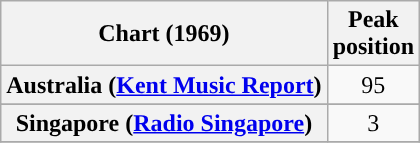<table class="wikitable sortable plainrowheaders" style="text-align:center">
<tr>
<th>Chart (1969)</th>
<th>Peak<br>position</th>
</tr>
<tr>
<th scope="row">Australia (<a href='#'>Kent Music Report</a>)</th>
<td>95</td>
</tr>
<tr>
</tr>
<tr>
</tr>
<tr>
</tr>
<tr>
<th scope="row">Singapore (<a href='#'>Radio Singapore</a>)</th>
<td>3</td>
</tr>
<tr>
</tr>
</table>
